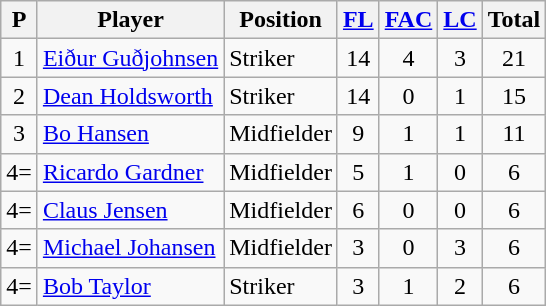<table class="wikitable sortable">
<tr>
<th>P</th>
<th>Player</th>
<th>Position</th>
<th><a href='#'>FL</a></th>
<th><a href='#'>FAC</a></th>
<th><a href='#'>LC</a></th>
<th>Total</th>
</tr>
<tr>
<td align=center>1</td>
<td> <a href='#'>Eiður Guðjohnsen</a></td>
<td>Striker</td>
<td align=center>14</td>
<td align=center>4</td>
<td align=center>3</td>
<td align=center>21</td>
</tr>
<tr>
<td align=center>2</td>
<td> <a href='#'>Dean Holdsworth</a></td>
<td>Striker</td>
<td align=center>14</td>
<td align=center>0</td>
<td align=center>1</td>
<td align=center>15</td>
</tr>
<tr>
<td align=center>3</td>
<td> <a href='#'>Bo Hansen</a></td>
<td>Midfielder</td>
<td align=center>9</td>
<td align=center>1</td>
<td align=center>1</td>
<td align=center>11</td>
</tr>
<tr>
<td align=center>4=</td>
<td> <a href='#'>Ricardo Gardner</a></td>
<td>Midfielder</td>
<td align=center>5</td>
<td align=center>1</td>
<td align=center>0</td>
<td align=center>6</td>
</tr>
<tr>
<td align=center>4=</td>
<td> <a href='#'>Claus Jensen</a></td>
<td>Midfielder</td>
<td align=center>6</td>
<td align=center>0</td>
<td align=center>0</td>
<td align=center>6</td>
</tr>
<tr>
<td align=center>4=</td>
<td> <a href='#'>Michael Johansen</a></td>
<td>Midfielder</td>
<td align=center>3</td>
<td align=center>0</td>
<td align=center>3</td>
<td align=center>6</td>
</tr>
<tr>
<td align=center>4=</td>
<td> <a href='#'>Bob Taylor</a></td>
<td>Striker</td>
<td align=center>3</td>
<td align=center>1</td>
<td align=center>2</td>
<td align=center>6</td>
</tr>
</table>
